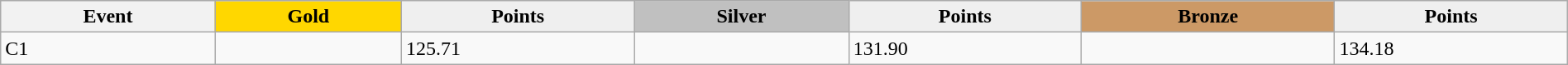<table class="wikitable" width=100%>
<tr>
<th>Event</th>
<td align=center bgcolor="gold"><strong>Gold</strong></td>
<td align=center bgcolor="EFEFEF"><strong>Points</strong></td>
<td align=center bgcolor="silver"><strong>Silver</strong></td>
<td align=center bgcolor="EFEFEF"><strong>Points</strong></td>
<td align=center bgcolor="CC9966"><strong>Bronze</strong></td>
<td align=center bgcolor="EFEFEF"><strong>Points</strong></td>
</tr>
<tr>
<td>C1</td>
<td></td>
<td>125.71</td>
<td></td>
<td>131.90</td>
<td></td>
<td>134.18</td>
</tr>
</table>
